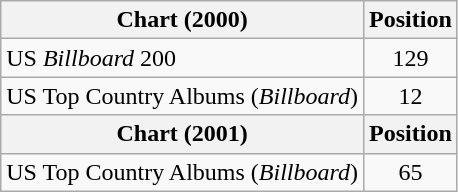<table class="wikitable">
<tr>
<th>Chart (2000)</th>
<th>Position</th>
</tr>
<tr>
<td>US <em>Billboard</em> 200</td>
<td align="center">129</td>
</tr>
<tr>
<td>US Top Country Albums (<em>Billboard</em>)</td>
<td align="center">12</td>
</tr>
<tr>
<th>Chart (2001)</th>
<th>Position</th>
</tr>
<tr>
<td>US Top Country Albums (<em>Billboard</em>)</td>
<td align="center">65</td>
</tr>
</table>
